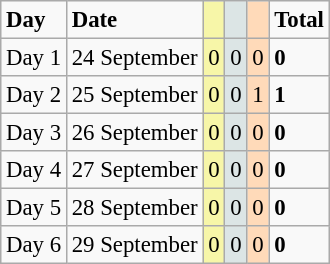<table class="wikitable sortable"  style="font-size:95%">
<tr>
<td><strong>Day</strong></td>
<td><strong>Date</strong></td>
<td style="background:#F7F6A8"></td>
<td style="background:#DCE5E5"></td>
<td style="background:#FFDAB9"></td>
<td><strong>Total</strong></td>
</tr>
<tr>
<td>Day 1</td>
<td>24 September</td>
<td style="background:#F7F6A8">0</td>
<td style="background:#DCE5E5">0</td>
<td style="background:#FFDAB9">0</td>
<td><strong>0</strong></td>
</tr>
<tr>
<td>Day 2</td>
<td>25 September</td>
<td style="background:#F7F6A8">0</td>
<td style="background:#DCE5E5">0</td>
<td style="background:#FFDAB9">1</td>
<td><strong>1</strong></td>
</tr>
<tr>
<td>Day 3</td>
<td>26 September</td>
<td style="background:#F7F6A8">0</td>
<td style="background:#DCE5E5">0</td>
<td style="background:#FFDAB9">0</td>
<td><strong>0</strong></td>
</tr>
<tr>
<td>Day 4</td>
<td>27 September</td>
<td style="background:#F7F6A8">0</td>
<td style="background:#DCE5E5">0</td>
<td style="background:#FFDAB9">0</td>
<td><strong>0</strong></td>
</tr>
<tr>
<td>Day 5</td>
<td>28 September</td>
<td style="background:#F7F6A8">0</td>
<td style="background:#DCE5E5">0</td>
<td style="background:#FFDAB9">0</td>
<td><strong>0</strong></td>
</tr>
<tr>
<td>Day 6</td>
<td>29 September</td>
<td style="background:#F7F6A8">0</td>
<td style="background:#DCE5E5">0</td>
<td style="background:#FFDAB9">0</td>
<td><strong>0</strong></td>
</tr>
</table>
